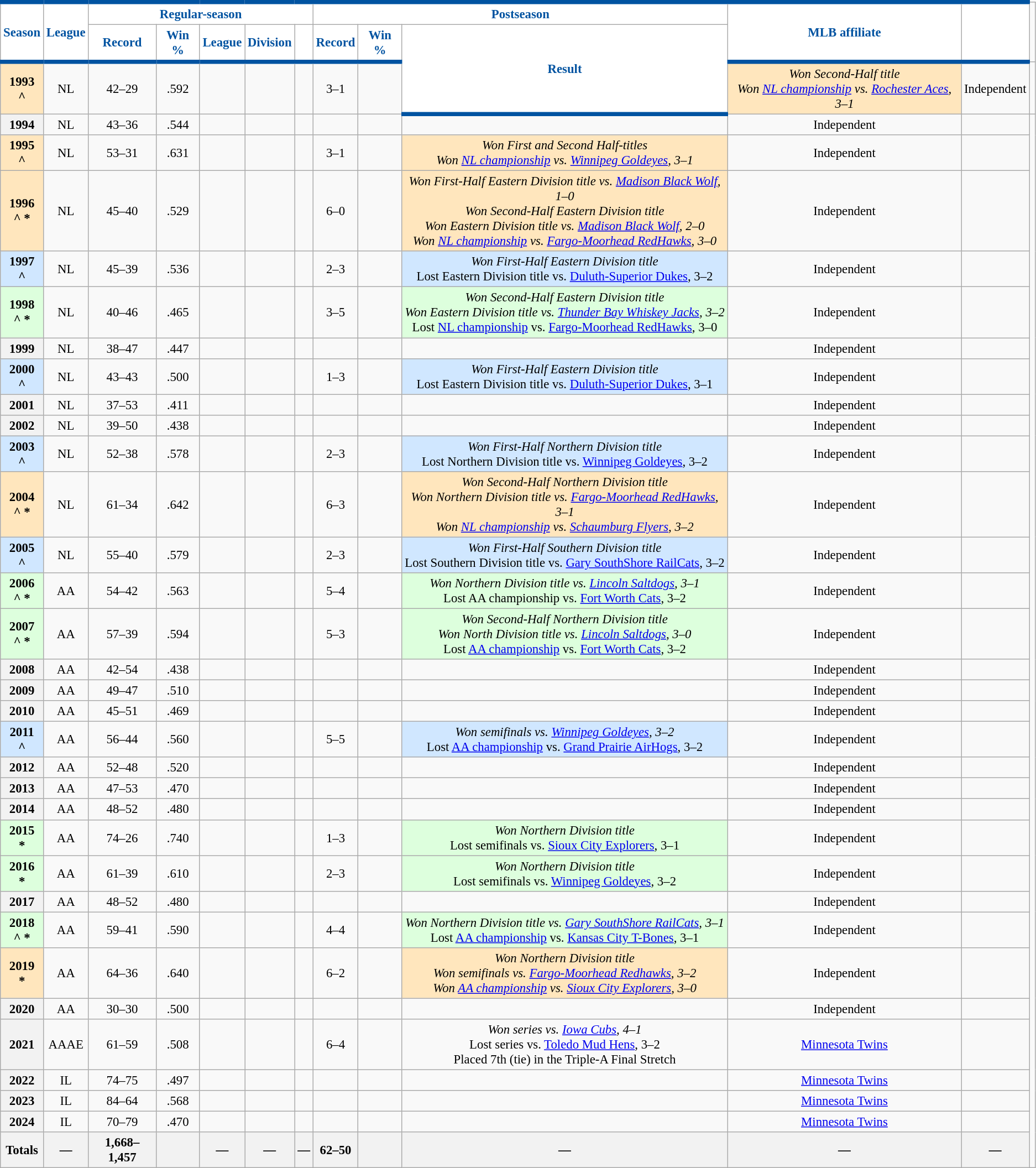<table class="wikitable sortable plainrowheaders" style="font-size: 95%; text-align:center;">
<tr>
<th rowspan="2" scope="col" style="background-color:#ffffff; border-top:#0053a1 5px solid; border-bottom:#0053a1 5px solid; color:#0053a1">Season</th>
<th rowspan="2" scope="col" style="background-color:#ffffff; border-top:#0053a1 5px solid; border-bottom:#0053a1 5px solid; color:#0053a1">League</th>
<th colspan="5" scope="col" style="background-color:#ffffff; border-top:#0053a1 5px solid; color:#0053a1">Regular-season</th>
<th colspan="3" scope="col" style="background-color:#ffffff; border-top:#0053a1 5px solid; color:#0053a1">Postseason</th>
<th rowspan="2" scope="col" style="background-color:#ffffff; border-top:#0053a1 5px solid; border-bottom:#0053a1 5px solid; color:#0053a1">MLB affiliate</th>
<th class="unsortable" rowspan="2" scope="col" style="background-color:#ffffff; border-top:#0053a1 5px solid; border-bottom:#0053a1 5px solid; color:#0053a1"></th>
</tr>
<tr>
<th scope="col" style="background-color:#ffffff; border-bottom:#0053a1 5px solid; color:#0053a1">Record</th>
<th scope="col" style="background-color:#ffffff; border-bottom:#0053a1 5px solid; color:#0053a1">Win %</th>
<th scope="col" style="background-color:#ffffff; border-bottom:#0053a1 5px solid; color:#0053a1">League</th>
<th scope="col" style="background-color:#ffffff; border-bottom:#0053a1 5px solid; color:#0053a1">Division</th>
<th scope="col" style="background-color:#ffffff; border-bottom:#0053a1 5px solid; color:#0053a1"></th>
<th scope="col" style="background-color:#ffffff; border-bottom:#0053a1 5px solid; color:#0053a1">Record</th>
<th scope="col" style="background-color:#ffffff; border-bottom:#0053a1 5px solid; color:#0053a1">Win %</th>
<th class="unsortable" rowspan="2" scope="col" style="background-color:#ffffff; border-bottom:#0053a1 5px solid; color:#0053a1">Result</th>
</tr>
<tr>
<th scope="row" style="text-align:center; background:#FFE6BD">1993<br>^ </th>
<td>NL</td>
<td>42–29</td>
<td>.592</td>
<td></td>
<td></td>
<td></td>
<td>3–1</td>
<td></td>
<td bgcolor="#FFE6BD"><em>Won Second-Half title</em><br><em>Won <a href='#'>NL championship</a> vs. <a href='#'>Rochester Aces</a>, 3–1</em></td>
<td>Independent</td>
<td></td>
</tr>
<tr>
<th scope="row" style="text-align:center">1994</th>
<td>NL</td>
<td>43–36</td>
<td>.544</td>
<td></td>
<td></td>
<td></td>
<td></td>
<td></td>
<td></td>
<td>Independent</td>
<td></td>
</tr>
<tr>
<th scope="row" style="text-align:center; background:#FFE6BD">1995<br>^ </th>
<td>NL</td>
<td>53–31</td>
<td>.631</td>
<td></td>
<td></td>
<td></td>
<td>3–1</td>
<td></td>
<td bgcolor="#FFE6BD"><em>Won First and Second Half-titles</em><br><em>Won <a href='#'>NL championship</a> vs. <a href='#'>Winnipeg Goldeyes</a>, 3–1</em></td>
<td>Independent</td>
<td></td>
</tr>
<tr>
<th scope="row" style="text-align:center; background:#FFE6BD">1996<br>^ * </th>
<td>NL</td>
<td>45–40</td>
<td>.529</td>
<td></td>
<td></td>
<td></td>
<td>6–0</td>
<td></td>
<td bgcolor="#FFE6BD"><em>Won First-Half Eastern Division title vs. <a href='#'>Madison Black Wolf</a>, 1–0</em><br><em>Won Second-Half Eastern Division title</em><br><em>Won Eastern Division title vs. <a href='#'>Madison Black Wolf</a>, 2–0</em><br><em>Won <a href='#'>NL championship</a> vs. <a href='#'>Fargo-Moorhead RedHawks</a>, 3–0</em></td>
<td>Independent</td>
<td></td>
</tr>
<tr>
<th scope="row" style="text-align:center; background:#D0E7FF">1997<br>^</th>
<td>NL</td>
<td>45–39</td>
<td>.536</td>
<td></td>
<td></td>
<td></td>
<td>2–3</td>
<td></td>
<td bgcolor="#D0E7FF"><em>Won First-Half Eastern Division title</em><br>Lost Eastern Division title vs. <a href='#'>Duluth-Superior Dukes</a>, 3–2</td>
<td>Independent</td>
<td></td>
</tr>
<tr>
<th scope="row" style="text-align:center; background:#DDFFDD">1998<br>^ *</th>
<td>NL</td>
<td>40–46</td>
<td>.465</td>
<td></td>
<td></td>
<td></td>
<td>3–5</td>
<td></td>
<td bgcolor="#DDFFDD"><em>Won Second-Half Eastern Division title</em><br><em>Won Eastern Division title vs. <a href='#'>Thunder Bay Whiskey Jacks</a>, 3–2</em><br>Lost <a href='#'>NL championship</a> vs. <a href='#'>Fargo-Moorhead RedHawks</a>, 3–0</td>
<td>Independent</td>
<td></td>
</tr>
<tr>
<th scope="row" style="text-align:center">1999</th>
<td>NL</td>
<td>38–47</td>
<td>.447</td>
<td></td>
<td></td>
<td></td>
<td></td>
<td></td>
<td></td>
<td>Independent</td>
<td></td>
</tr>
<tr>
<th scope="row" style="text-align:center; background:#D0E7FF">2000<br>^</th>
<td>NL</td>
<td>43–43</td>
<td>.500</td>
<td></td>
<td></td>
<td></td>
<td>1–3</td>
<td></td>
<td bgcolor="#D0E7FF"><em>Won First-Half Eastern Division title</em><br>Lost Eastern Division title vs. <a href='#'>Duluth-Superior Dukes</a>, 3–1</td>
<td>Independent</td>
<td></td>
</tr>
<tr>
<th scope="row" style="text-align:center">2001</th>
<td>NL</td>
<td>37–53</td>
<td>.411</td>
<td></td>
<td></td>
<td></td>
<td></td>
<td></td>
<td></td>
<td>Independent</td>
<td></td>
</tr>
<tr>
<th scope="row" style="text-align:center">2002</th>
<td>NL</td>
<td>39–50</td>
<td>.438</td>
<td></td>
<td></td>
<td></td>
<td></td>
<td></td>
<td></td>
<td>Independent</td>
<td></td>
</tr>
<tr>
<th scope="row" style="text-align:center; background:#D0E7FF">2003<br>^</th>
<td>NL</td>
<td>52–38</td>
<td>.578</td>
<td></td>
<td></td>
<td></td>
<td>2–3</td>
<td></td>
<td bgcolor="#D0E7FF"><em>Won First-Half Northern Division title</em><br>Lost Northern Division title vs. <a href='#'>Winnipeg Goldeyes</a>, 3–2</td>
<td>Independent</td>
<td></td>
</tr>
<tr>
<th scope="row" style="text-align:center; background:#FFE6BD">2004<br>^ * </th>
<td>NL</td>
<td>61–34</td>
<td>.642</td>
<td></td>
<td></td>
<td></td>
<td>6–3</td>
<td></td>
<td bgcolor="#FFE6BD"><em>Won Second-Half Northern Division title</em><br><em>Won Northern Division title vs. <a href='#'>Fargo-Moorhead RedHawks</a>, 3–1</em><br><em>Won <a href='#'>NL championship</a> vs. <a href='#'>Schaumburg Flyers</a>, 3–2</em></td>
<td>Independent</td>
<td></td>
</tr>
<tr>
<th scope="row" style="text-align:center; background:#D0E7FF">2005<br>^</th>
<td>NL</td>
<td>55–40</td>
<td>.579</td>
<td></td>
<td></td>
<td></td>
<td>2–3</td>
<td></td>
<td bgcolor="#D0E7FF"><em>Won First-Half Southern Division title</em><br>Lost Southern Division title vs. <a href='#'>Gary SouthShore RailCats</a>, 3–2</td>
<td>Independent</td>
<td></td>
</tr>
<tr>
<th scope="row" style="text-align:center; background:#DDFFDD">2006<br>^ *</th>
<td>AA</td>
<td>54–42</td>
<td>.563</td>
<td></td>
<td></td>
<td></td>
<td>5–4</td>
<td></td>
<td bgcolor="#DDFFDD"><em>Won Northern Division title vs. <a href='#'>Lincoln Saltdogs</a>, 3–1</em><br>Lost AA championship vs. <a href='#'>Fort Worth Cats</a>, 3–2</td>
<td>Independent</td>
<td></td>
</tr>
<tr>
<th scope="row" style="text-align:center; background:#DDFFDD">2007<br>^ *</th>
<td>AA</td>
<td>57–39</td>
<td>.594</td>
<td></td>
<td></td>
<td></td>
<td>5–3</td>
<td></td>
<td bgcolor="#DDFFDD"><em>Won Second-Half Northern Division title</em><br><em>Won North Division title vs. <a href='#'>Lincoln Saltdogs</a>, 3–0</em><br>Lost <a href='#'>AA championship</a> vs. <a href='#'>Fort Worth Cats</a>, 3–2</td>
<td>Independent</td>
<td></td>
</tr>
<tr>
<th scope="row" style="text-align:center">2008</th>
<td>AA</td>
<td>42–54</td>
<td>.438</td>
<td></td>
<td></td>
<td></td>
<td></td>
<td></td>
<td></td>
<td>Independent</td>
<td></td>
</tr>
<tr>
<th scope="row" style="text-align:center">2009</th>
<td>AA</td>
<td>49–47</td>
<td>.510</td>
<td></td>
<td></td>
<td></td>
<td></td>
<td></td>
<td></td>
<td>Independent</td>
<td></td>
</tr>
<tr>
<th scope="row" style="text-align:center">2010</th>
<td>AA</td>
<td>45–51</td>
<td>.469</td>
<td></td>
<td></td>
<td></td>
<td></td>
<td></td>
<td></td>
<td>Independent</td>
<td></td>
</tr>
<tr>
<th scope="row" style="text-align:center; background:#D0E7FF">2011<br>^</th>
<td>AA</td>
<td>56–44</td>
<td>.560</td>
<td></td>
<td></td>
<td></td>
<td>5–5</td>
<td></td>
<td bgcolor="#D0E7FF"><em>Won semifinals vs. <a href='#'>Winnipeg Goldeyes</a>, 3–2</em><br>Lost <a href='#'>AA championship</a> vs. <a href='#'>Grand Prairie AirHogs</a>, 3–2</td>
<td>Independent</td>
<td></td>
</tr>
<tr>
<th scope="row" style="text-align:center">2012</th>
<td>AA</td>
<td>52–48</td>
<td>.520</td>
<td></td>
<td></td>
<td></td>
<td></td>
<td></td>
<td></td>
<td>Independent</td>
<td></td>
</tr>
<tr>
<th scope="row" style="text-align:center">2013</th>
<td>AA</td>
<td>47–53</td>
<td>.470</td>
<td></td>
<td></td>
<td></td>
<td></td>
<td></td>
<td></td>
<td>Independent</td>
<td></td>
</tr>
<tr>
<th scope="row" style="text-align:center">2014</th>
<td>AA</td>
<td>48–52</td>
<td>.480</td>
<td></td>
<td></td>
<td></td>
<td></td>
<td></td>
<td></td>
<td>Independent</td>
<td></td>
</tr>
<tr>
<th scope="row" style="text-align:center; background:#DDFFDD">2015<br>*</th>
<td>AA</td>
<td>74–26</td>
<td>.740</td>
<td></td>
<td></td>
<td></td>
<td>1–3</td>
<td></td>
<td bgcolor="#DDFFDD"><em>Won Northern Division title</em><br>Lost semifinals vs. <a href='#'>Sioux City Explorers</a>, 3–1</td>
<td>Independent</td>
<td></td>
</tr>
<tr>
<th scope="row" style="text-align:center; background:#DDFFDD">2016<br>*</th>
<td>AA</td>
<td>61–39</td>
<td>.610</td>
<td></td>
<td></td>
<td></td>
<td>2–3</td>
<td></td>
<td bgcolor="#DDFFDD"><em>Won Northern Division title</em><br>Lost semifinals vs. <a href='#'>Winnipeg Goldeyes</a>, 3–2</td>
<td>Independent</td>
<td></td>
</tr>
<tr>
<th scope="row" style="text-align:center">2017</th>
<td>AA</td>
<td>48–52</td>
<td>.480</td>
<td></td>
<td></td>
<td></td>
<td></td>
<td></td>
<td></td>
<td>Independent</td>
<td></td>
</tr>
<tr>
<th scope="row" style="text-align:center; background:#DDFFDD">2018<br>^ *</th>
<td>AA</td>
<td>59–41</td>
<td>.590</td>
<td></td>
<td></td>
<td></td>
<td>4–4</td>
<td></td>
<td bgcolor="#DDFFDD"><em>Won Northern Division title vs. <a href='#'>Gary SouthShore RailCats</a>, 3–1</em><br>Lost <a href='#'>AA championship</a> vs. <a href='#'>Kansas City T-Bones</a>, 3–1</td>
<td>Independent</td>
<td></td>
</tr>
<tr>
<th scope="row" style="text-align:center; background:#FFE6BD">2019<br>* </th>
<td>AA</td>
<td>64–36</td>
<td>.640</td>
<td></td>
<td></td>
<td></td>
<td>6–2</td>
<td></td>
<td bgcolor="#FFE6BD"><em>Won Northern Division title</em><br><em>Won semifinals vs. <a href='#'>Fargo-Moorhead Redhawks</a>, 3–2</em><br><em>Won <a href='#'>AA championship</a> vs. <a href='#'>Sioux City Explorers</a>, 3–0</em></td>
<td>Independent</td>
<td></td>
</tr>
<tr>
<th scope="row" style="text-align:center">2020</th>
<td>AA</td>
<td>30–30</td>
<td>.500</td>
<td></td>
<td></td>
<td></td>
<td></td>
<td></td>
<td></td>
<td>Independent</td>
<td></td>
</tr>
<tr>
<th scope="row" style="text-align:center">2021</th>
<td>AAAE</td>
<td>61–59</td>
<td>.508</td>
<td></td>
<td></td>
<td></td>
<td>6–4</td>
<td></td>
<td><em>Won series vs. <a href='#'>Iowa Cubs</a>, 4–1</em><br>Lost series vs. <a href='#'>Toledo Mud Hens</a>, 3–2<br>Placed 7th (tie) in the Triple-A Final Stretch</td>
<td><a href='#'>Minnesota Twins</a></td>
<td></td>
</tr>
<tr>
<th scope="row" style="text-align:center">2022</th>
<td>IL</td>
<td>74–75</td>
<td>.497</td>
<td></td>
<td></td>
<td></td>
<td></td>
<td></td>
<td></td>
<td><a href='#'>Minnesota Twins</a></td>
<td></td>
</tr>
<tr>
<th scope="row" style="text-align:center">2023</th>
<td>IL</td>
<td>84–64</td>
<td>.568</td>
<td></td>
<td></td>
<td></td>
<td></td>
<td></td>
<td></td>
<td><a href='#'>Minnesota Twins</a></td>
<td></td>
</tr>
<tr>
<th scope="row" style="text-align:center">2024</th>
<td>IL</td>
<td>70–79</td>
<td>.470</td>
<td></td>
<td></td>
<td></td>
<td></td>
<td></td>
<td></td>
<td><a href='#'>Minnesota Twins</a></td>
<td></td>
</tr>
<tr class="sortbottom">
<th scope="row" style="text-align:center"><strong>Totals</strong></th>
<th>—</th>
<th>1,668–1,457</th>
<th></th>
<th>—</th>
<th>—</th>
<th>—</th>
<th>62–50</th>
<th></th>
<th>—</th>
<th>—</th>
<th>—</th>
</tr>
</table>
